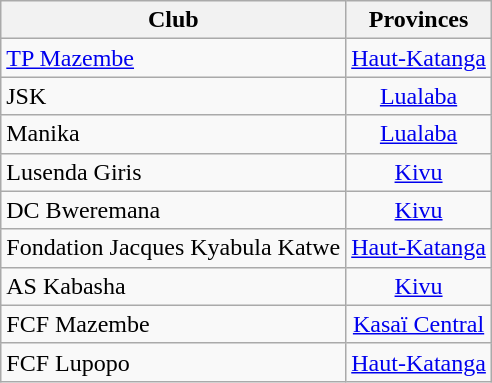<table class="wikitable sortable" style="text-align:center">
<tr>
<th>Club</th>
<th>Provinces</th>
</tr>
<tr>
<td style="text-align:left"><a href='#'>TP Mazembe</a></td>
<td><a href='#'>Haut-Katanga</a></td>
</tr>
<tr>
<td style="text-align:left">JSK</td>
<td><a href='#'>Lualaba</a></td>
</tr>
<tr>
<td style="text-align:left">Manika</td>
<td><a href='#'>Lualaba</a></td>
</tr>
<tr>
<td style="text-align:left">Lusenda Giris</td>
<td><a href='#'>Kivu</a></td>
</tr>
<tr>
<td style="text-align:left">DC Bweremana</td>
<td><a href='#'>Kivu</a></td>
</tr>
<tr>
<td style="text-align:left">Fondation Jacques Kyabula Katwe</td>
<td><a href='#'>Haut-Katanga</a></td>
</tr>
<tr>
<td style="text-align:left">AS Kabasha</td>
<td><a href='#'>Kivu</a></td>
</tr>
<tr>
<td style="text-align:left">FCF Mazembe</td>
<td><a href='#'>Kasaï Central</a></td>
</tr>
<tr>
<td style="text-align:left">FCF Lupopo</td>
<td><a href='#'>Haut-Katanga</a></td>
</tr>
</table>
